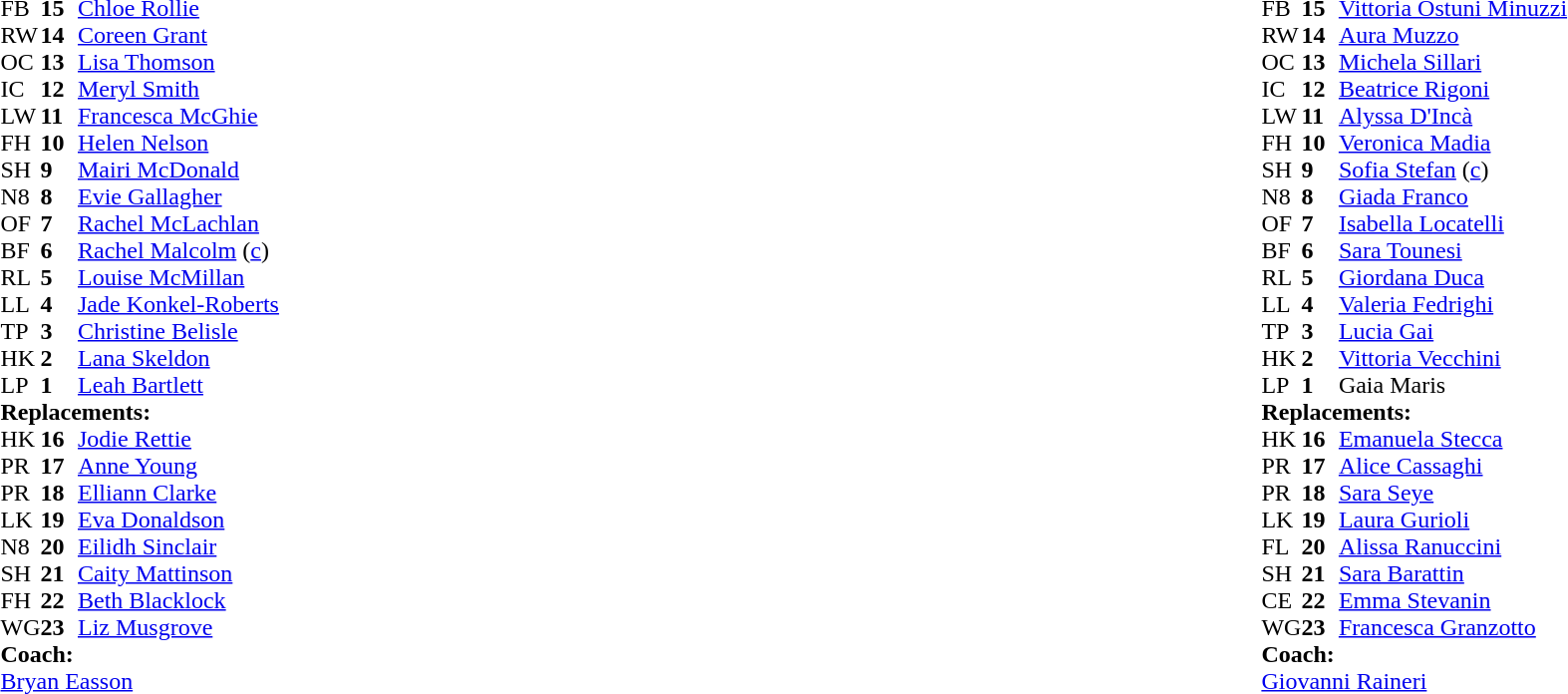<table style="width:100%">
<tr>
<td style="vertical-align:top; width:50%"><br><table cellspacing="0" cellpadding="0">
<tr>
<th width="25"></th>
<th width="25"></th>
</tr>
<tr>
<td>FB</td>
<td><strong>15</strong></td>
<td><a href='#'>Chloe Rollie</a></td>
</tr>
<tr>
<td>RW</td>
<td><strong>14</strong></td>
<td><a href='#'>Coreen Grant</a></td>
</tr>
<tr>
<td>OC</td>
<td><strong>13</strong></td>
<td><a href='#'>Lisa Thomson</a></td>
</tr>
<tr>
<td>IC</td>
<td><strong>12</strong></td>
<td><a href='#'>Meryl Smith</a></td>
</tr>
<tr>
<td>LW</td>
<td><strong>11</strong></td>
<td><a href='#'>Francesca McGhie</a></td>
</tr>
<tr>
<td>FH</td>
<td><strong>10</strong></td>
<td><a href='#'>Helen Nelson</a></td>
</tr>
<tr>
<td>SH</td>
<td><strong>9</strong></td>
<td><a href='#'>Mairi McDonald</a></td>
<td></td>
<td></td>
</tr>
<tr>
<td>N8</td>
<td><strong>8</strong></td>
<td><a href='#'>Evie Gallagher</a></td>
</tr>
<tr>
<td>OF</td>
<td><strong>7</strong></td>
<td><a href='#'>Rachel McLachlan</a></td>
</tr>
<tr>
<td>BF</td>
<td><strong>6</strong></td>
<td><a href='#'>Rachel Malcolm</a> (<a href='#'>c</a>)</td>
</tr>
<tr>
<td>RL</td>
<td><strong>5</strong></td>
<td><a href='#'>Louise McMillan</a></td>
</tr>
<tr>
<td>LL</td>
<td><strong>4</strong></td>
<td><a href='#'>Jade Konkel-Roberts</a></td>
<td></td>
<td></td>
<td></td>
<td></td>
</tr>
<tr>
<td>TP</td>
<td><strong>3</strong></td>
<td><a href='#'>Christine Belisle</a></td>
</tr>
<tr>
<td>HK</td>
<td><strong>2</strong></td>
<td><a href='#'>Lana Skeldon</a></td>
</tr>
<tr>
<td>LP</td>
<td><strong>1</strong></td>
<td><a href='#'>Leah Bartlett</a></td>
</tr>
<tr>
<td colspan=3><strong>Replacements:</strong></td>
</tr>
<tr>
<td>HK</td>
<td><strong>16</strong></td>
<td><a href='#'>Jodie Rettie</a></td>
</tr>
<tr>
<td>PR</td>
<td><strong>17</strong></td>
<td><a href='#'>Anne Young</a></td>
</tr>
<tr>
<td>PR</td>
<td><strong>18</strong></td>
<td><a href='#'>Elliann Clarke</a></td>
</tr>
<tr>
<td>LK</td>
<td><strong>19</strong></td>
<td><a href='#'>Eva Donaldson</a></td>
<td></td>
<td></td>
<td></td>
<td></td>
</tr>
<tr>
<td>N8</td>
<td><strong>20</strong></td>
<td><a href='#'>Eilidh Sinclair</a></td>
</tr>
<tr>
<td>SH</td>
<td><strong>21</strong></td>
<td><a href='#'>Caity Mattinson</a></td>
<td></td>
<td></td>
</tr>
<tr>
<td>FH</td>
<td><strong>22</strong></td>
<td><a href='#'>Beth Blacklock</a></td>
</tr>
<tr>
<td>WG</td>
<td><strong>23</strong></td>
<td><a href='#'>Liz Musgrove</a></td>
</tr>
<tr>
<td colspan=3><strong>Coach:</strong></td>
</tr>
<tr>
<td colspan="4"> <a href='#'>Bryan Easson</a></td>
</tr>
</table>
</td>
<td style="vertical-align:top"></td>
<td style="vertical-align:top; width:50%"><br><table cellspacing="0" cellpadding="0" style="margin:auto">
<tr>
<th width="25"></th>
<th width="25"></th>
</tr>
<tr>
<td>FB</td>
<td><strong>15</strong></td>
<td><a href='#'>Vittoria Ostuni Minuzzi</a></td>
</tr>
<tr>
<td>RW</td>
<td><strong>14</strong></td>
<td><a href='#'>Aura Muzzo</a></td>
<td></td>
<td></td>
</tr>
<tr>
<td>OC</td>
<td><strong>13</strong></td>
<td><a href='#'>Michela Sillari</a></td>
<td></td>
<td></td>
</tr>
<tr>
<td>IC</td>
<td><strong>12</strong></td>
<td><a href='#'>Beatrice Rigoni</a></td>
</tr>
<tr>
<td>LW</td>
<td><strong>11</strong></td>
<td><a href='#'>Alyssa D'Incà</a></td>
<td></td>
<td></td>
</tr>
<tr>
<td>FH</td>
<td><strong>10</strong></td>
<td><a href='#'>Veronica Madia</a></td>
</tr>
<tr>
<td>SH</td>
<td><strong>9</strong></td>
<td><a href='#'>Sofia Stefan</a> (<a href='#'>c</a>)</td>
</tr>
<tr>
<td>N8</td>
<td><strong>8</strong></td>
<td><a href='#'>Giada Franco</a></td>
</tr>
<tr>
<td>OF</td>
<td><strong>7</strong></td>
<td><a href='#'>Isabella Locatelli</a></td>
<td></td>
<td></td>
</tr>
<tr>
<td>BF</td>
<td><strong>6</strong></td>
<td><a href='#'>Sara Tounesi</a></td>
</tr>
<tr>
<td>RL</td>
<td><strong>5</strong></td>
<td><a href='#'>Giordana Duca</a></td>
<td></td>
</tr>
<tr>
<td>LL</td>
<td><strong>4</strong></td>
<td><a href='#'>Valeria Fedrighi</a></td>
<td></td>
<td></td>
</tr>
<tr>
<td>TP</td>
<td><strong>3</strong></td>
<td><a href='#'>Lucia Gai</a></td>
<td></td>
<td></td>
</tr>
<tr>
<td>HK</td>
<td><strong>2</strong></td>
<td><a href='#'>Vittoria Vecchini</a></td>
</tr>
<tr>
<td>LP</td>
<td><strong>1</strong></td>
<td>Gaia Maris</td>
</tr>
<tr>
<td colspan=3><strong>Replacements:</strong></td>
</tr>
<tr>
<td>HK</td>
<td><strong>16</strong></td>
<td><a href='#'>Emanuela Stecca</a></td>
</tr>
<tr>
<td>PR</td>
<td><strong>17</strong></td>
<td><a href='#'>Alice Cassaghi</a></td>
<td></td>
<td></td>
</tr>
<tr>
<td>PR</td>
<td><strong>18</strong></td>
<td><a href='#'>Sara Seye</a></td>
<td></td>
<td></td>
</tr>
<tr>
<td>LK</td>
<td><strong>19</strong></td>
<td><a href='#'>Laura Gurioli</a></td>
</tr>
<tr>
<td>FL</td>
<td><strong>20</strong></td>
<td><a href='#'>Alissa Ranuccini</a></td>
<td></td>
<td></td>
</tr>
<tr>
<td>SH</td>
<td><strong>21</strong></td>
<td><a href='#'>Sara Barattin</a></td>
<td></td>
<td></td>
</tr>
<tr>
<td>CE</td>
<td><strong>22</strong></td>
<td><a href='#'>Emma Stevanin</a></td>
<td></td>
<td></td>
</tr>
<tr>
<td>WG</td>
<td><strong>23</strong></td>
<td><a href='#'>Francesca Granzotto</a></td>
<td></td>
<td></td>
</tr>
<tr>
<td colspan=3><strong>Coach:</strong></td>
</tr>
<tr>
<td colspan="4"> <a href='#'>Giovanni Raineri</a></td>
</tr>
</table>
</td>
</tr>
</table>
